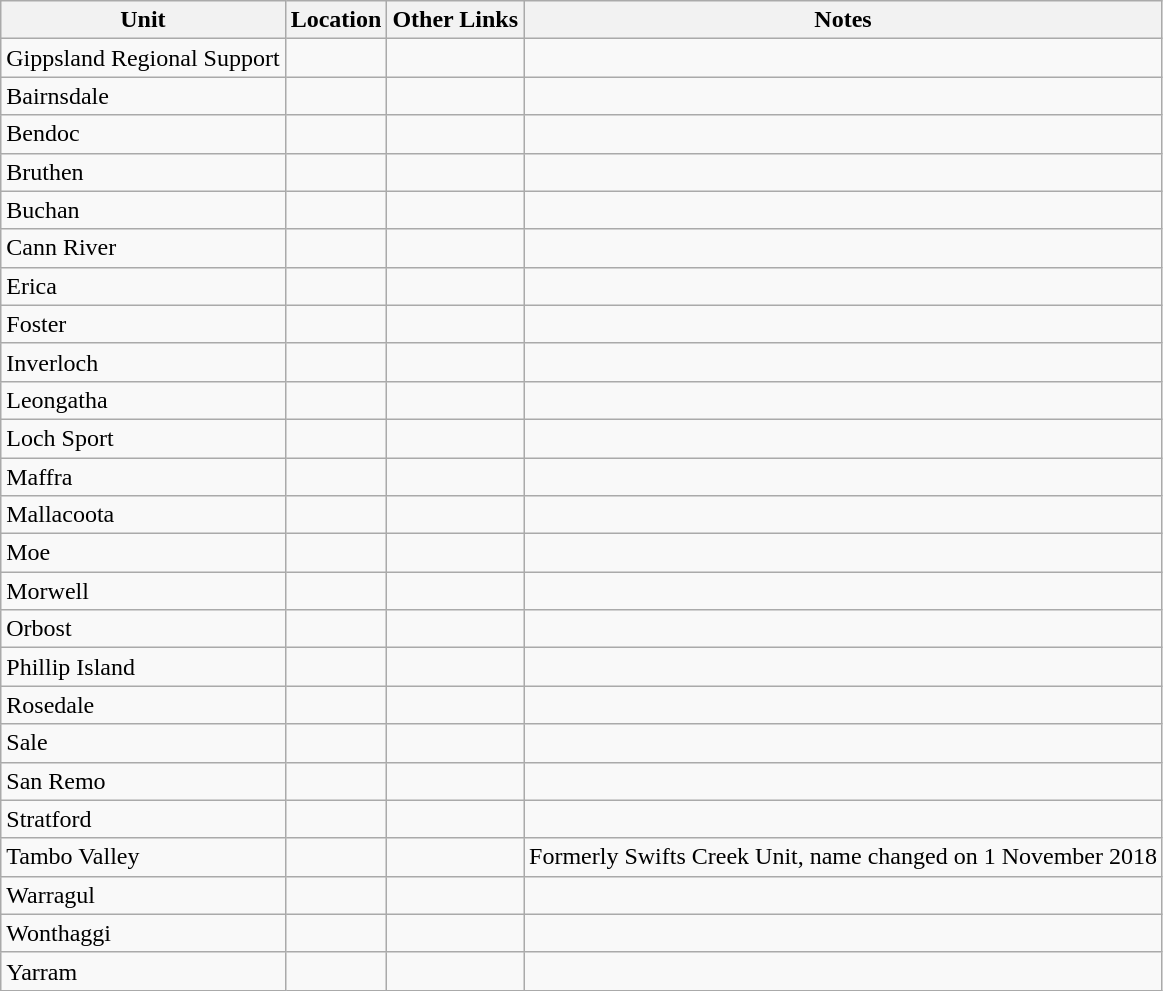<table class="wikitable">
<tr>
<th>Unit</th>
<th>Location</th>
<th>Other Links</th>
<th>Notes</th>
</tr>
<tr>
<td>Gippsland Regional Support</td>
<td></td>
<td></td>
<td></td>
</tr>
<tr>
<td>Bairnsdale</td>
<td></td>
<td></td>
<td></td>
</tr>
<tr>
<td>Bendoc</td>
<td></td>
<td></td>
<td></td>
</tr>
<tr>
<td>Bruthen</td>
<td></td>
<td></td>
<td></td>
</tr>
<tr>
<td>Buchan</td>
<td></td>
<td></td>
<td></td>
</tr>
<tr>
<td>Cann River</td>
<td></td>
<td></td>
<td></td>
</tr>
<tr>
<td>Erica</td>
<td></td>
<td></td>
<td></td>
</tr>
<tr>
<td>Foster</td>
<td></td>
<td></td>
<td></td>
</tr>
<tr>
<td>Inverloch</td>
<td></td>
<td></td>
<td></td>
</tr>
<tr>
<td>Leongatha</td>
<td></td>
<td></td>
<td></td>
</tr>
<tr>
<td>Loch Sport</td>
<td></td>
<td></td>
<td></td>
</tr>
<tr>
<td>Maffra</td>
<td></td>
<td></td>
<td></td>
</tr>
<tr>
<td>Mallacoota</td>
<td></td>
<td></td>
<td></td>
</tr>
<tr>
<td>Moe</td>
<td></td>
<td></td>
<td></td>
</tr>
<tr>
<td>Morwell</td>
<td></td>
<td></td>
<td></td>
</tr>
<tr>
<td>Orbost</td>
<td></td>
<td></td>
<td></td>
</tr>
<tr>
<td>Phillip Island</td>
<td></td>
<td></td>
<td></td>
</tr>
<tr>
<td>Rosedale</td>
<td></td>
<td></td>
<td></td>
</tr>
<tr>
<td>Sale</td>
<td></td>
<td></td>
<td></td>
</tr>
<tr>
<td>San Remo</td>
<td></td>
<td></td>
<td></td>
</tr>
<tr>
<td>Stratford</td>
<td></td>
<td></td>
<td></td>
</tr>
<tr>
<td>Tambo Valley</td>
<td></td>
<td></td>
<td>Formerly Swifts Creek Unit, name changed on 1 November 2018</td>
</tr>
<tr>
<td>Warragul</td>
<td></td>
<td></td>
<td></td>
</tr>
<tr>
<td>Wonthaggi</td>
<td></td>
<td></td>
<td></td>
</tr>
<tr>
<td>Yarram</td>
<td></td>
<td></td>
<td></td>
</tr>
</table>
